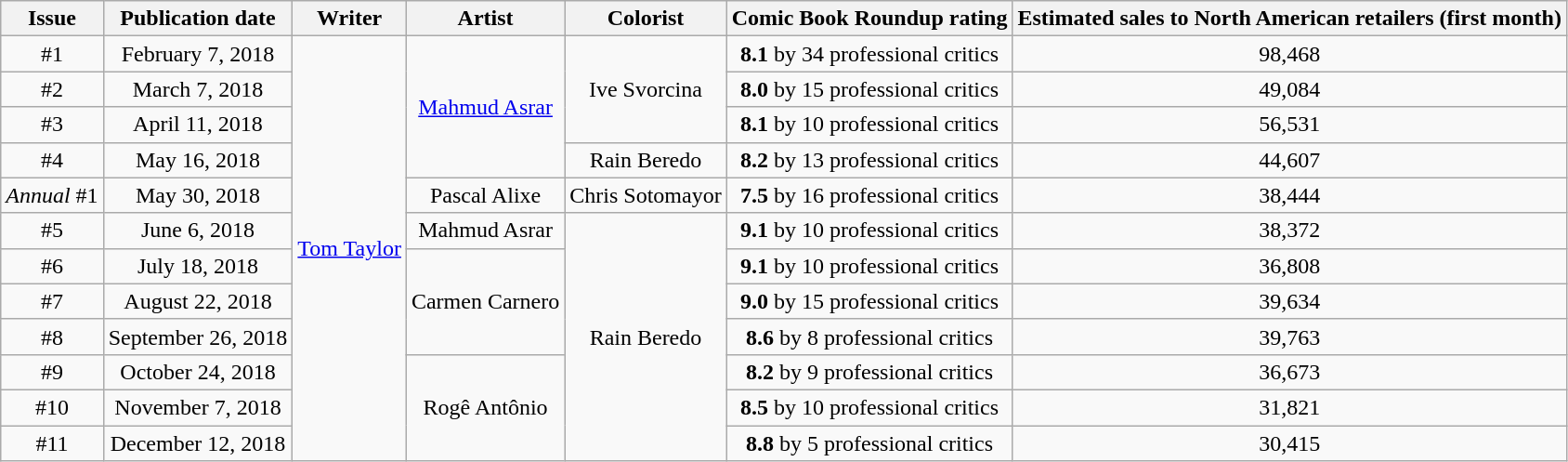<table class="wikitable plainrowheaders" style="text-align:center;">
<tr>
<th scope="col">Issue</th>
<th scope="col">Publication date</th>
<th scope="col">Writer</th>
<th scope="col">Artist</th>
<th scope="col">Colorist</th>
<th scope="col">Comic Book Roundup rating</th>
<th scope="col">Estimated sales to North American retailers (first month)</th>
</tr>
<tr>
<td>#1</td>
<td>February 7, 2018</td>
<td rowspan="12"><a href='#'>Tom Taylor</a></td>
<td rowspan="4"><a href='#'>Mahmud Asrar</a></td>
<td rowspan="3">Ive Svorcina</td>
<td><strong>8.1</strong> by 34 professional critics</td>
<td>98,468</td>
</tr>
<tr>
<td>#2</td>
<td>March 7, 2018</td>
<td><strong>8.0</strong> by 15 professional critics</td>
<td>49,084</td>
</tr>
<tr>
<td>#3</td>
<td>April 11, 2018</td>
<td><strong>8.1</strong> by 10 professional critics</td>
<td>56,531</td>
</tr>
<tr>
<td>#4</td>
<td>May 16, 2018</td>
<td>Rain Beredo</td>
<td><strong>8.2</strong> by 13 professional critics</td>
<td>44,607</td>
</tr>
<tr>
<td><em>Annual</em> #1</td>
<td>May 30, 2018</td>
<td>Pascal Alixe</td>
<td>Chris Sotomayor</td>
<td><strong>7.5</strong> by 16 professional critics</td>
<td>38,444</td>
</tr>
<tr>
<td>#5</td>
<td>June 6, 2018</td>
<td>Mahmud Asrar</td>
<td rowspan="7">Rain Beredo</td>
<td><strong>9.1</strong> by 10 professional critics</td>
<td>38,372</td>
</tr>
<tr>
<td>#6</td>
<td>July 18, 2018</td>
<td rowspan="3">Carmen Carnero</td>
<td><strong>9.1</strong> by 10 professional critics</td>
<td>36,808</td>
</tr>
<tr>
<td>#7</td>
<td>August 22, 2018</td>
<td><strong>9.0</strong> by 15 professional critics</td>
<td>39,634</td>
</tr>
<tr>
<td>#8</td>
<td>September 26, 2018</td>
<td><strong>8.6</strong> by 8 professional critics</td>
<td>39,763</td>
</tr>
<tr>
<td>#9</td>
<td>October 24, 2018</td>
<td rowspan="3">Rogê Antônio</td>
<td><strong>8.2</strong> by 9 professional critics</td>
<td>36,673</td>
</tr>
<tr>
<td>#10</td>
<td>November 7, 2018</td>
<td><strong>8.5</strong> by 10 professional critics</td>
<td>31,821</td>
</tr>
<tr>
<td>#11</td>
<td>December 12, 2018</td>
<td><strong>8.8</strong> by 5 professional critics</td>
<td>30,415</td>
</tr>
</table>
